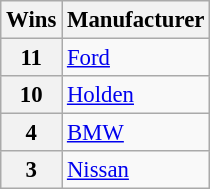<table class="wikitable" style="font-size: 95%;">
<tr>
<th>Wins</th>
<th>Manufacturer</th>
</tr>
<tr>
<th>11</th>
<td><a href='#'>Ford</a></td>
</tr>
<tr>
<th>10</th>
<td><a href='#'>Holden</a></td>
</tr>
<tr>
<th>4</th>
<td><a href='#'>BMW</a></td>
</tr>
<tr>
<th>3</th>
<td><a href='#'>Nissan</a></td>
</tr>
</table>
